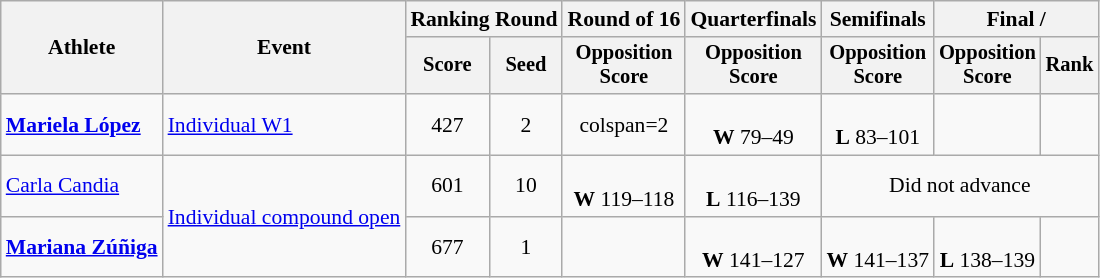<table class="wikitable" style="font-size:90%;text-align:center">
<tr>
<th rowspan="2">Athlete</th>
<th rowspan="2">Event</th>
<th colspan="2">Ranking Round</th>
<th>Round of 16</th>
<th>Quarterfinals</th>
<th>Semifinals</th>
<th colspan="2">Final / </th>
</tr>
<tr style="font-size:95%">
<th>Score</th>
<th>Seed</th>
<th>Opposition<br>Score</th>
<th>Opposition<br>Score</th>
<th>Opposition<br>Score</th>
<th>Opposition<br>Score</th>
<th>Rank</th>
</tr>
<tr>
<td align="left"><strong><a href='#'>Mariela López</a></strong></td>
<td align="left"><a href='#'>Individual W1</a></td>
<td>427</td>
<td>2</td>
<td>colspan=2 </td>
<td><br><strong>W</strong> 79–49</td>
<td><br><strong>L</strong> 83–101</td>
<td></td>
</tr>
<tr>
<td align="left"><a href='#'>Carla Candia</a></td>
<td rowspan="2" align="left"><a href='#'>Individual compound open</a></td>
<td>601</td>
<td>10</td>
<td><br><strong>W</strong> 119–118</td>
<td><br><strong>L</strong> 116–139</td>
<td colspan= 3>Did not advance</td>
</tr>
<tr>
<td align="left"><strong><a href='#'>Mariana Zúñiga</a></strong></td>
<td>677 <strong></strong></td>
<td>1</td>
<td></td>
<td><br><strong>W</strong> 141–127</td>
<td><br><strong>W</strong> 141–137</td>
<td><br><strong>L</strong> 138–139</td>
<td></td>
</tr>
</table>
